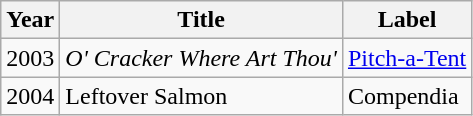<table class="wikitable">
<tr>
<th rowspan="1">Year</th>
<th rowspan="1">Title</th>
<th rowspan="1">Label</th>
</tr>
<tr>
<td align="center">2003</td>
<td align="left"><em>O' Cracker Where Art Thou'</td>
<td align="left"><a href='#'>Pitch-a-Tent</a></td>
</tr>
<tr>
<td align="center">2004</td>
<td align="left"></em>Leftover Salmon<em></td>
<td align="left">Compendia</td>
</tr>
</table>
